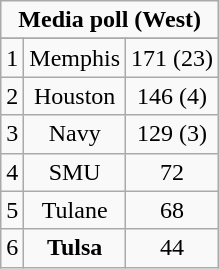<table class="wikitable">
<tr align="center">
<td align="center" Colspan="3"><strong>Media poll (West)</strong></td>
</tr>
<tr align="center">
</tr>
<tr align="center">
<td>1</td>
<td>Memphis</td>
<td>171 (23)</td>
</tr>
<tr align="center">
<td>2</td>
<td>Houston</td>
<td>146 (4)</td>
</tr>
<tr align="center">
<td>3</td>
<td>Navy</td>
<td>129 (3)</td>
</tr>
<tr align="center">
<td>4</td>
<td>SMU</td>
<td>72</td>
</tr>
<tr align="center">
<td>5</td>
<td>Tulane</td>
<td>68</td>
</tr>
<tr align="center">
<td>6</td>
<td><strong>Tulsa</strong></td>
<td>44</td>
</tr>
</table>
